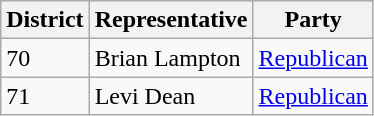<table class="wikitable">
<tr>
<th>District</th>
<th>Representative</th>
<th>Party</th>
</tr>
<tr>
<td>70</td>
<td>Brian Lampton</td>
<td><a href='#'>Republican</a></td>
</tr>
<tr>
<td>71</td>
<td>Levi Dean</td>
<td><a href='#'>Republican</a></td>
</tr>
</table>
